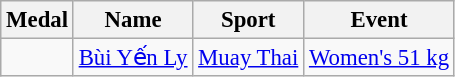<table class="wikitable sortable" style="font-size: 95%;">
<tr>
<th>Medal</th>
<th>Name</th>
<th>Sport</th>
<th>Event</th>
</tr>
<tr>
<td></td>
<td><a href='#'>Bùi Yến Ly</a></td>
<td><a href='#'>Muay Thai</a></td>
<td><a href='#'>Women's 51 kg</a></td>
</tr>
</table>
